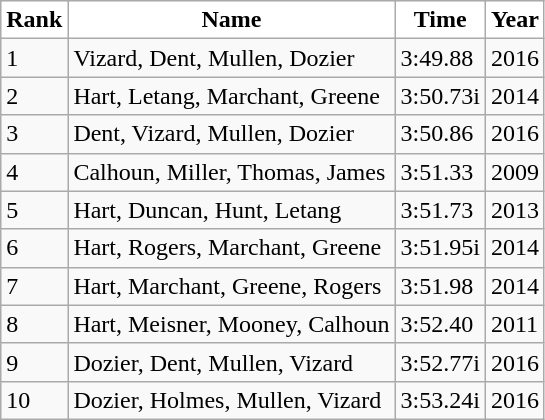<table class="wikitable">
<tr>
<th style="background:white">Rank</th>
<th style="background:white">Name</th>
<th style="background:white">Time</th>
<th style="background:white">Year</th>
</tr>
<tr>
<td>1</td>
<td>Vizard, Dent, Mullen, Dozier</td>
<td>3:49.88</td>
<td>2016</td>
</tr>
<tr>
<td>2</td>
<td>Hart, Letang, Marchant, Greene</td>
<td>3:50.73i</td>
<td>2014</td>
</tr>
<tr>
<td>3</td>
<td>Dent, Vizard, Mullen, Dozier</td>
<td>3:50.86</td>
<td>2016</td>
</tr>
<tr>
<td>4</td>
<td>Calhoun, Miller, Thomas, James</td>
<td>3:51.33</td>
<td>2009</td>
</tr>
<tr>
<td>5</td>
<td>Hart, Duncan, Hunt, Letang</td>
<td>3:51.73</td>
<td>2013</td>
</tr>
<tr>
<td>6</td>
<td>Hart, Rogers, Marchant, Greene</td>
<td>3:51.95i</td>
<td>2014</td>
</tr>
<tr>
<td>7</td>
<td>Hart, Marchant, Greene, Rogers</td>
<td>3:51.98</td>
<td>2014</td>
</tr>
<tr>
<td>8</td>
<td>Hart, Meisner, Mooney, Calhoun</td>
<td>3:52.40</td>
<td>2011</td>
</tr>
<tr>
<td>9</td>
<td>Dozier, Dent, Mullen, Vizard</td>
<td>3:52.77i</td>
<td>2016</td>
</tr>
<tr>
<td>10</td>
<td>Dozier, Holmes, Mullen, Vizard</td>
<td>3:53.24i</td>
<td>2016</td>
</tr>
</table>
